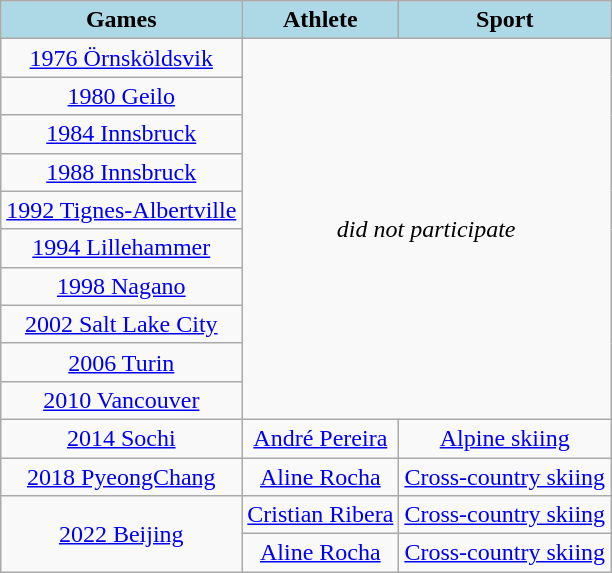<table class="wikitable" style="text-align:center">
<tr>
<th style="background:lightblue;">Games</th>
<th style="background:lightblue;">Athlete</th>
<th style="background:lightblue;">Sport</th>
</tr>
<tr>
<td> <a href='#'>1976 Örnsköldsvik</a></td>
<td colspan="2" rowspan="10"><em>did not participate</em></td>
</tr>
<tr>
<td> <a href='#'>1980 Geilo</a></td>
</tr>
<tr>
<td> <a href='#'>1984 Innsbruck</a></td>
</tr>
<tr>
<td> <a href='#'>1988 Innsbruck</a></td>
</tr>
<tr>
<td> <a href='#'>1992 Tignes-Albertville</a></td>
</tr>
<tr>
<td> <a href='#'>1994 Lillehammer</a></td>
</tr>
<tr>
<td> <a href='#'>1998 Nagano</a></td>
</tr>
<tr>
<td> <a href='#'>2002 Salt Lake City</a></td>
</tr>
<tr>
<td> <a href='#'>2006 Turin</a></td>
</tr>
<tr>
<td> <a href='#'>2010 Vancouver</a></td>
</tr>
<tr>
<td> <a href='#'>2014 Sochi</a></td>
<td><a href='#'>André Pereira</a></td>
<td><a href='#'>Alpine skiing</a></td>
</tr>
<tr>
<td> <a href='#'>2018 PyeongChang</a></td>
<td><a href='#'>Aline Rocha</a></td>
<td><a href='#'>Cross-country skiing</a></td>
</tr>
<tr>
<td rowspan=2> <a href='#'>2022 Beijing</a></td>
<td><a href='#'>Cristian Ribera</a></td>
<td><a href='#'>Cross-country skiing</a></td>
</tr>
<tr>
<td><a href='#'>Aline Rocha</a></td>
<td><a href='#'>Cross-country skiing</a></td>
</tr>
</table>
